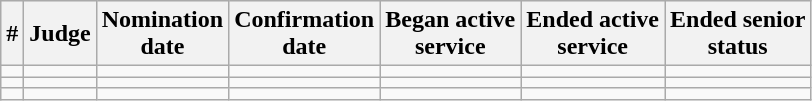<table class="sortable wikitable">
<tr bgcolor="#ececec">
<th>#</th>
<th>Judge</th>
<th>Nomination<br>date</th>
<th>Confirmation<br>date</th>
<th>Began active<br>service</th>
<th>Ended active<br>service</th>
<th>Ended senior<br>status</th>
</tr>
<tr>
<td></td>
<td></td>
<td></td>
<td></td>
<td></td>
<td></td>
<td align="center"></td>
</tr>
<tr>
<td></td>
<td></td>
<td></td>
<td></td>
<td></td>
<td></td>
<td></td>
</tr>
<tr>
<td></td>
<td></td>
<td></td>
<td></td>
<td></td>
<td></td>
<td align="center"></td>
</tr>
</table>
